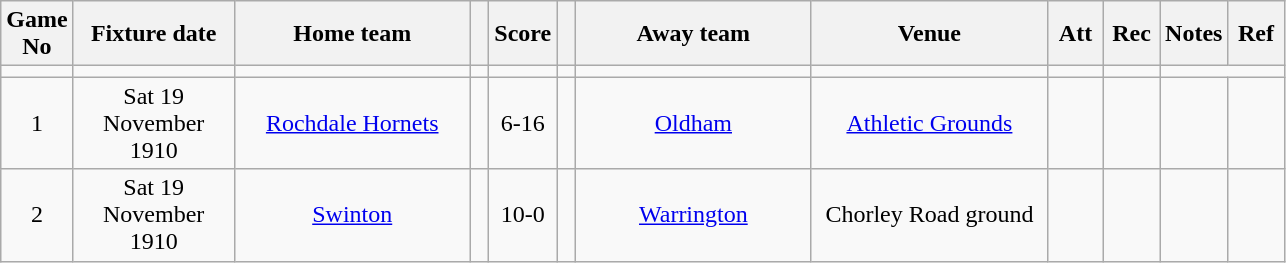<table class="wikitable" style="text-align:center;">
<tr>
<th width=20 abbr="No">Game No</th>
<th width=100 abbr="Date">Fixture date</th>
<th width=150 abbr="Home team">Home team</th>
<th width=5 abbr="space"></th>
<th width=20 abbr="Score">Score</th>
<th width=5 abbr="space"></th>
<th width=150 abbr="Away team">Away team</th>
<th width=150 abbr="Venue">Venue</th>
<th width=30 abbr="Att">Att</th>
<th width=30 abbr="Rec">Rec</th>
<th width=20 abbr="Notes">Notes</th>
<th width=30 abbr="Ref">Ref</th>
</tr>
<tr>
<td></td>
<td></td>
<td></td>
<td></td>
<td></td>
<td></td>
<td></td>
<td></td>
<td></td>
<td></td>
</tr>
<tr>
<td>1</td>
<td>Sat 19 November 1910</td>
<td><a href='#'>Rochdale Hornets</a></td>
<td></td>
<td>6-16</td>
<td></td>
<td><a href='#'>Oldham</a></td>
<td><a href='#'>Athletic Grounds</a></td>
<td></td>
<td></td>
<td></td>
<td></td>
</tr>
<tr>
<td>2</td>
<td>Sat 19 November 1910</td>
<td><a href='#'>Swinton</a></td>
<td></td>
<td>10-0</td>
<td></td>
<td><a href='#'>Warrington</a></td>
<td>Chorley Road ground</td>
<td></td>
<td></td>
<td></td>
<td></td>
</tr>
</table>
